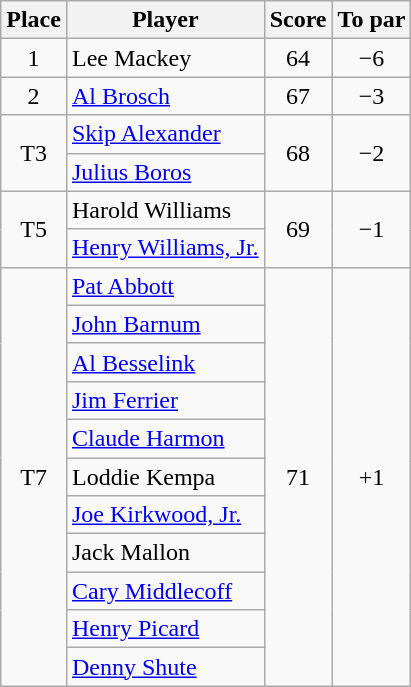<table class=wikitable>
<tr>
<th>Place</th>
<th>Player</th>
<th>Score</th>
<th>To par</th>
</tr>
<tr>
<td align=center>1</td>
<td> Lee Mackey</td>
<td align=center>64</td>
<td align=center>−6</td>
</tr>
<tr>
<td align=center>2</td>
<td> <a href='#'>Al Brosch</a></td>
<td align=center>67</td>
<td align=center>−3</td>
</tr>
<tr>
<td rowspan=2 align=center>T3</td>
<td> <a href='#'>Skip Alexander</a></td>
<td rowspan=2 align=center>68</td>
<td rowspan=2 align=center>−2</td>
</tr>
<tr>
<td> <a href='#'>Julius Boros</a></td>
</tr>
<tr>
<td rowspan=2 align=center>T5</td>
<td> Harold Williams</td>
<td rowspan=2 align=center>69</td>
<td rowspan=2 align=center>−1</td>
</tr>
<tr>
<td> <a href='#'>Henry Williams, Jr.</a></td>
</tr>
<tr>
<td rowspan=11 align=center>T7</td>
<td> <a href='#'>Pat Abbott</a></td>
<td rowspan=11 align=center>71</td>
<td rowspan=11 align=center>+1</td>
</tr>
<tr>
<td> <a href='#'>John Barnum</a></td>
</tr>
<tr>
<td> <a href='#'>Al Besselink</a></td>
</tr>
<tr>
<td> <a href='#'>Jim Ferrier</a></td>
</tr>
<tr>
<td> <a href='#'>Claude Harmon</a></td>
</tr>
<tr>
<td> Loddie Kempa</td>
</tr>
<tr>
<td> <a href='#'>Joe Kirkwood, Jr.</a></td>
</tr>
<tr>
<td> Jack Mallon</td>
</tr>
<tr>
<td> <a href='#'>Cary Middlecoff</a></td>
</tr>
<tr>
<td> <a href='#'>Henry Picard</a></td>
</tr>
<tr>
<td> <a href='#'>Denny Shute</a></td>
</tr>
</table>
